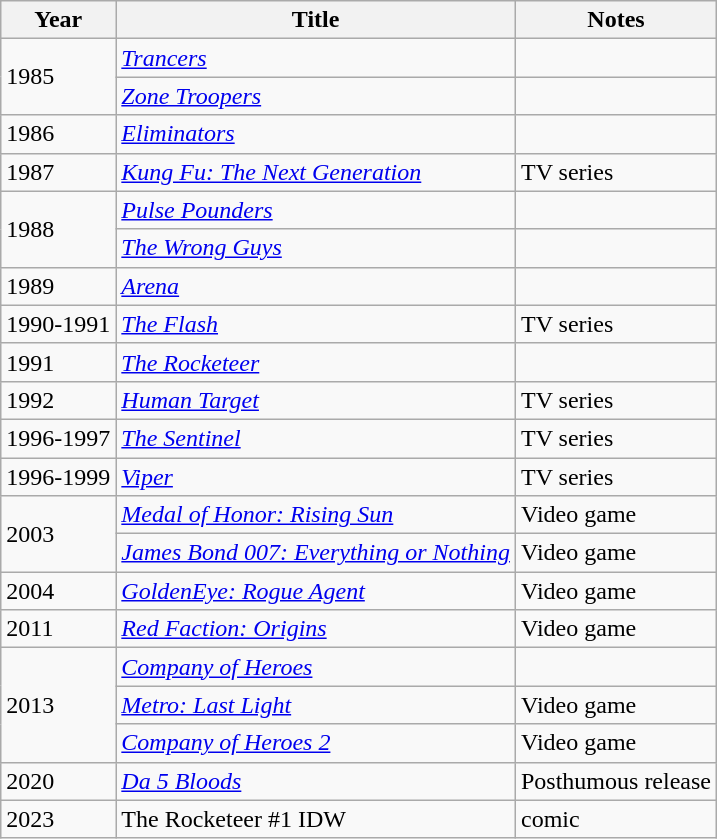<table class="wikitable sortable">
<tr>
<th>Year</th>
<th>Title</th>
<th>Notes</th>
</tr>
<tr>
<td rowspan=2>1985</td>
<td><em><a href='#'>Trancers</a></em></td>
<td></td>
</tr>
<tr>
<td><em><a href='#'>Zone Troopers</a></em></td>
<td></td>
</tr>
<tr>
<td>1986</td>
<td><em><a href='#'>Eliminators</a></em></td>
<td></td>
</tr>
<tr>
<td>1987</td>
<td><em><a href='#'>Kung Fu: The Next Generation</a></em></td>
<td>TV series</td>
</tr>
<tr>
<td rowspan=2>1988</td>
<td><em><a href='#'>Pulse Pounders</a></em></td>
<td></td>
</tr>
<tr>
<td><em><a href='#'>The Wrong Guys</a></em></td>
<td></td>
</tr>
<tr>
<td>1989</td>
<td><em><a href='#'>Arena</a></em></td>
<td></td>
</tr>
<tr>
<td>1990-1991</td>
<td><em><a href='#'>The Flash</a></em></td>
<td>TV series</td>
</tr>
<tr>
<td>1991</td>
<td><em><a href='#'>The Rocketeer</a></em></td>
<td></td>
</tr>
<tr>
<td>1992</td>
<td><em><a href='#'>Human Target</a></em></td>
<td>TV series</td>
</tr>
<tr>
<td>1996-1997</td>
<td><em><a href='#'>The Sentinel</a></em></td>
<td>TV series</td>
</tr>
<tr>
<td>1996-1999</td>
<td><em><a href='#'>Viper</a></em></td>
<td>TV series</td>
</tr>
<tr>
<td rowspan=2>2003</td>
<td><em><a href='#'>Medal of Honor: Rising Sun</a></em></td>
<td>Video game</td>
</tr>
<tr>
<td><em><a href='#'>James Bond 007: Everything or Nothing</a></em></td>
<td>Video game</td>
</tr>
<tr>
<td>2004</td>
<td><em><a href='#'>GoldenEye: Rogue Agent</a></em></td>
<td>Video game</td>
</tr>
<tr>
<td>2011</td>
<td><em><a href='#'>Red Faction: Origins</a></em></td>
<td>Video game</td>
</tr>
<tr>
<td rowspan=3>2013</td>
<td><em><a href='#'>Company of Heroes</a></em></td>
<td></td>
</tr>
<tr>
<td><em><a href='#'>Metro: Last Light</a></em></td>
<td>Video game</td>
</tr>
<tr>
<td><em><a href='#'>Company of Heroes 2</a></em></td>
<td>Video game</td>
</tr>
<tr>
<td>2020</td>
<td><em><a href='#'>Da 5 Bloods</a></em></td>
<td>Posthumous release</td>
</tr>
<tr>
<td>2023</td>
<td>The Rocketeer #1 IDW </td>
<td>comic</td>
</tr>
</table>
